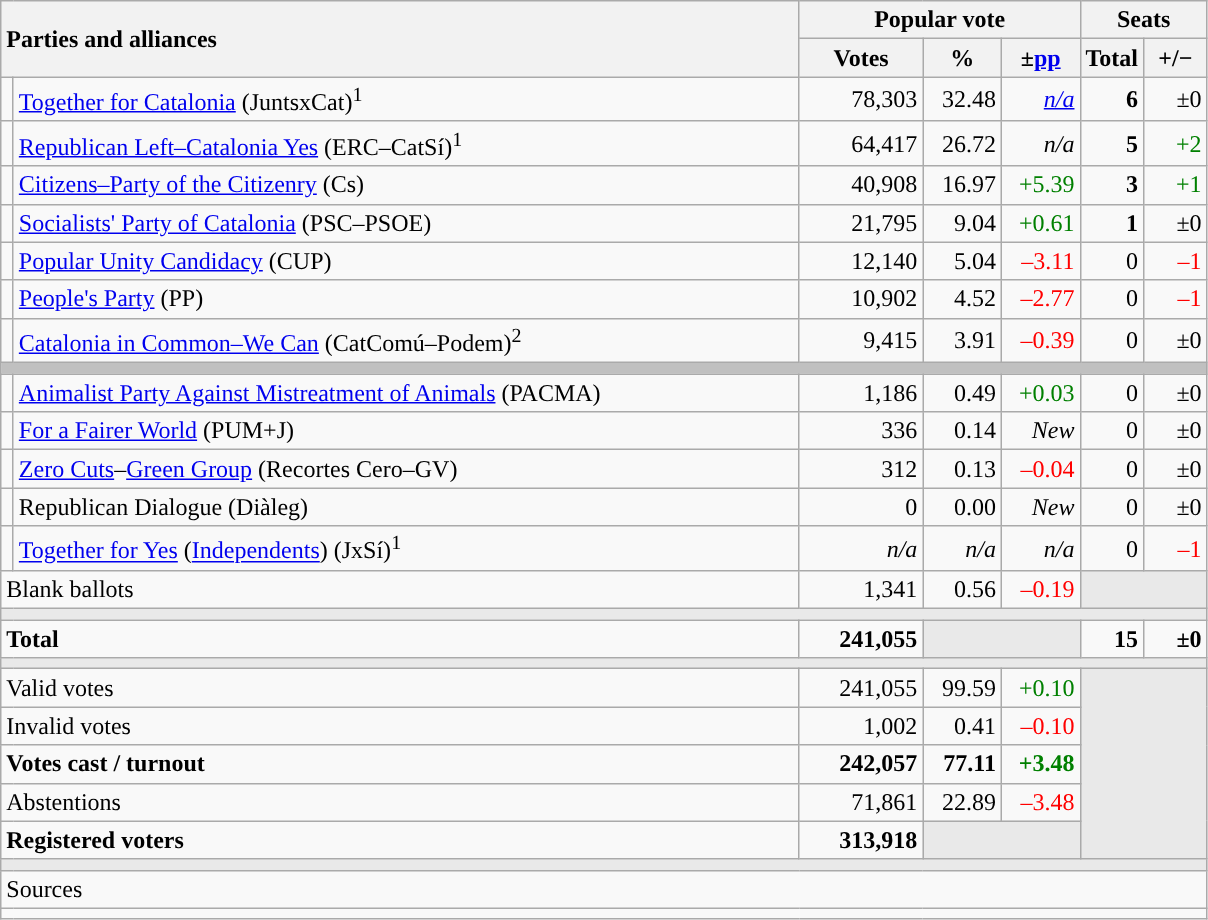<table class="wikitable" style="text-align:right;">
<tr>
<th style="text-align:left;" rowspan="2" colspan="2" width="525">Parties and alliances</th>
<th colspan="3">Popular vote</th>
<th colspan="2">Seats</th>
</tr>
<tr>
<th width="75">Votes</th>
<th width="45">%</th>
<th width="45">±<a href='#'>pp</a></th>
<th width="35">Total</th>
<th width="35">+/−</th>
</tr>
<tr>
<td width="1" style="color:inherit;background:"></td>
<td align="left"><a href='#'>Together for Catalonia</a> (JuntsxCat)<sup>1</sup></td>
<td>78,303</td>
<td>32.48</td>
<td><em><a href='#'>n/a</a></em></td>
<td><strong>6</strong></td>
<td>±0</td>
</tr>
<tr>
<td style="color:inherit;background:"></td>
<td align="left"><a href='#'>Republican Left–Catalonia Yes</a> (ERC–CatSí)<sup>1</sup></td>
<td>64,417</td>
<td>26.72</td>
<td><em>n/a</em></td>
<td><strong>5</strong></td>
<td style="color:green;">+2</td>
</tr>
<tr>
<td style="color:inherit;background:"></td>
<td align="left"><a href='#'>Citizens–Party of the Citizenry</a> (Cs)</td>
<td>40,908</td>
<td>16.97</td>
<td style="color:green;">+5.39</td>
<td><strong>3</strong></td>
<td style="color:green;">+1</td>
</tr>
<tr>
<td style="color:inherit;background:"></td>
<td align="left"><a href='#'>Socialists' Party of Catalonia</a> (PSC–PSOE)</td>
<td>21,795</td>
<td>9.04</td>
<td style="color:green;">+0.61</td>
<td><strong>1</strong></td>
<td>±0</td>
</tr>
<tr>
<td style="color:inherit;background:"></td>
<td align="left"><a href='#'>Popular Unity Candidacy</a> (CUP)</td>
<td>12,140</td>
<td>5.04</td>
<td style="color:red;">–3.11</td>
<td>0</td>
<td style="color:red;">–1</td>
</tr>
<tr>
<td style="color:inherit;background:"></td>
<td align="left"><a href='#'>People's Party</a> (PP)</td>
<td>10,902</td>
<td>4.52</td>
<td style="color:red;">–2.77</td>
<td>0</td>
<td style="color:red;">–1</td>
</tr>
<tr>
<td style="color:inherit;background:"></td>
<td align="left"><a href='#'>Catalonia in Common–We Can</a> (CatComú–Podem)<sup>2</sup></td>
<td>9,415</td>
<td>3.91</td>
<td style="color:red;">–0.39</td>
<td>0</td>
<td>±0</td>
</tr>
<tr>
<td colspan="7" bgcolor="#C0C0C0"></td>
</tr>
<tr>
<td style="color:inherit;background:"></td>
<td align="left"><a href='#'>Animalist Party Against Mistreatment of Animals</a> (PACMA)</td>
<td>1,186</td>
<td>0.49</td>
<td style="color:green;">+0.03</td>
<td>0</td>
<td>±0</td>
</tr>
<tr>
<td style="color:inherit;background:"></td>
<td align="left"><a href='#'>For a Fairer World</a> (PUM+J)</td>
<td>336</td>
<td>0.14</td>
<td><em>New</em></td>
<td>0</td>
<td>±0</td>
</tr>
<tr>
<td style="color:inherit;background:"></td>
<td align="left"><a href='#'>Zero Cuts</a>–<a href='#'>Green Group</a> (Recortes Cero–GV)</td>
<td>312</td>
<td>0.13</td>
<td style="color:red;">–0.04</td>
<td>0</td>
<td>±0</td>
</tr>
<tr>
<td style="color:inherit;background:"></td>
<td align="left">Republican Dialogue (Diàleg)</td>
<td>0</td>
<td>0.00</td>
<td><em>New</em></td>
<td>0</td>
<td>±0</td>
</tr>
<tr>
<td style="color:inherit;background:"></td>
<td align="left"><a href='#'>Together for Yes</a> (<a href='#'>Independents</a>) (JxSí)<sup>1</sup></td>
<td><em>n/a</em></td>
<td><em>n/a</em></td>
<td><em>n/a</em></td>
<td>0</td>
<td style="color:red;">–1</td>
</tr>
<tr>
<td align="left" colspan="2">Blank ballots</td>
<td>1,341</td>
<td>0.56</td>
<td style="color:red;">–0.19</td>
<td bgcolor="#E9E9E9" colspan="2"></td>
</tr>
<tr>
<td colspan="7" bgcolor="#E9E9E9"></td>
</tr>
<tr style="font-weight:bold;">
<td align="left" colspan="2">Total</td>
<td>241,055</td>
<td bgcolor="#E9E9E9" colspan="2"></td>
<td>15</td>
<td>±0</td>
</tr>
<tr>
<td colspan="7" bgcolor="#E9E9E9"></td>
</tr>
<tr>
<td align="left" colspan="2">Valid votes</td>
<td>241,055</td>
<td>99.59</td>
<td style="color:green;">+0.10</td>
<td bgcolor="#E9E9E9" colspan="2" rowspan="5"></td>
</tr>
<tr>
<td align="left" colspan="2">Invalid votes</td>
<td>1,002</td>
<td>0.41</td>
<td style="color:red;">–0.10</td>
</tr>
<tr style="font-weight:bold;">
<td align="left" colspan="2">Votes cast / turnout</td>
<td>242,057</td>
<td>77.11</td>
<td style="color:green;">+3.48</td>
</tr>
<tr>
<td align="left" colspan="2">Abstentions</td>
<td>71,861</td>
<td>22.89</td>
<td style="color:red;">–3.48</td>
</tr>
<tr style="font-weight:bold;">
<td align="left" colspan="2">Registered voters</td>
<td>313,918</td>
<td bgcolor="#E9E9E9" colspan="2"></td>
</tr>
<tr>
<td colspan="7" bgcolor="#E9E9E9"></td>
</tr>
<tr>
<td align="left" colspan="7">Sources</td>
</tr>
<tr>
<td colspan="7" style="text-align:left; max-width:790px;"></td>
</tr>
</table>
